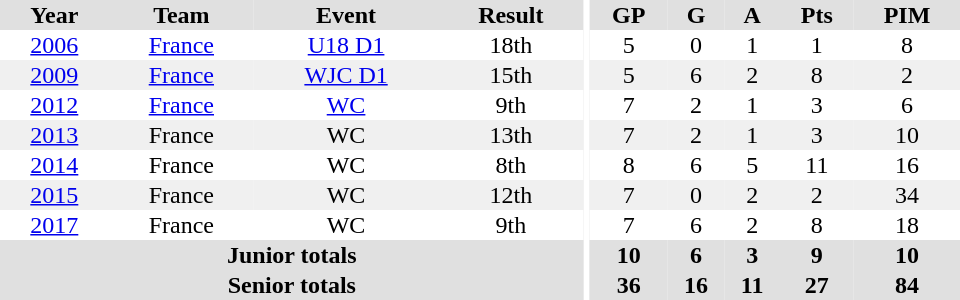<table border="0" cellpadding="1" cellspacing="0" ID="Table3" style="text-align:center; width:40em">
<tr ALIGN="center" bgcolor="#e0e0e0">
<th>Year</th>
<th>Team</th>
<th>Event</th>
<th>Result</th>
<th rowspan="99" bgcolor="#ffffff"></th>
<th>GP</th>
<th>G</th>
<th>A</th>
<th>Pts</th>
<th>PIM</th>
</tr>
<tr>
<td><a href='#'>2006</a></td>
<td><a href='#'>France</a></td>
<td><a href='#'>U18 D1</a></td>
<td>18th</td>
<td>5</td>
<td>0</td>
<td>1</td>
<td>1</td>
<td>8</td>
</tr>
<tr bgcolor="#f0f0f0">
<td><a href='#'>2009</a></td>
<td><a href='#'>France</a></td>
<td><a href='#'>WJC D1</a></td>
<td>15th</td>
<td>5</td>
<td>6</td>
<td>2</td>
<td>8</td>
<td>2</td>
</tr>
<tr>
<td><a href='#'>2012</a></td>
<td><a href='#'>France</a></td>
<td><a href='#'>WC</a></td>
<td>9th</td>
<td>7</td>
<td>2</td>
<td>1</td>
<td>3</td>
<td>6</td>
</tr>
<tr bgcolor="#f0f0f0">
<td><a href='#'>2013</a></td>
<td>France</td>
<td>WC</td>
<td>13th</td>
<td>7</td>
<td>2</td>
<td>1</td>
<td>3</td>
<td>10</td>
</tr>
<tr>
<td><a href='#'>2014</a></td>
<td>France</td>
<td>WC</td>
<td>8th</td>
<td>8</td>
<td>6</td>
<td>5</td>
<td>11</td>
<td>16</td>
</tr>
<tr bgcolor="#f0f0f0">
<td><a href='#'>2015</a></td>
<td>France</td>
<td>WC</td>
<td>12th</td>
<td>7</td>
<td>0</td>
<td>2</td>
<td>2</td>
<td>34</td>
</tr>
<tr>
<td><a href='#'>2017</a></td>
<td>France</td>
<td>WC</td>
<td>9th</td>
<td>7</td>
<td>6</td>
<td>2</td>
<td>8</td>
<td>18</td>
</tr>
<tr bgcolor="#e0e0e0">
<th colspan="4">Junior totals</th>
<th>10</th>
<th>6</th>
<th>3</th>
<th>9</th>
<th>10</th>
</tr>
<tr bgcolor="#e0e0e0">
<th colspan="4">Senior totals</th>
<th>36</th>
<th>16</th>
<th>11</th>
<th>27</th>
<th>84</th>
</tr>
</table>
